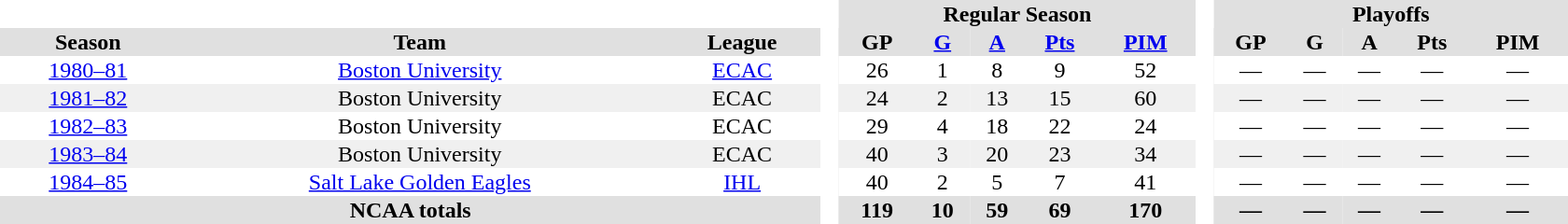<table border="0" cellpadding="1" cellspacing="0" style="text-align:center; width:70em">
<tr bgcolor="#e0e0e0">
<th colspan="3"  bgcolor="#ffffff"> </th>
<th rowspan="99" bgcolor="#ffffff"> </th>
<th colspan="5">Regular Season</th>
<th rowspan="99" bgcolor="#ffffff"> </th>
<th colspan="5">Playoffs</th>
</tr>
<tr bgcolor="#e0e0e0">
<th>Season</th>
<th>Team</th>
<th>League</th>
<th>GP</th>
<th><a href='#'>G</a></th>
<th><a href='#'>A</a></th>
<th><a href='#'>Pts</a></th>
<th><a href='#'>PIM</a></th>
<th>GP</th>
<th>G</th>
<th>A</th>
<th>Pts</th>
<th>PIM</th>
</tr>
<tr>
<td><a href='#'>1980–81</a></td>
<td><a href='#'>Boston University</a></td>
<td><a href='#'>ECAC</a></td>
<td>26</td>
<td>1</td>
<td>8</td>
<td>9</td>
<td>52</td>
<td>—</td>
<td>—</td>
<td>—</td>
<td>—</td>
<td>—</td>
</tr>
<tr bgcolor="f0f0f0">
<td><a href='#'>1981–82</a></td>
<td>Boston University</td>
<td>ECAC</td>
<td>24</td>
<td>2</td>
<td>13</td>
<td>15</td>
<td>60</td>
<td>—</td>
<td>—</td>
<td>—</td>
<td>—</td>
<td>—</td>
</tr>
<tr>
<td><a href='#'>1982–83</a></td>
<td>Boston University</td>
<td>ECAC</td>
<td>29</td>
<td>4</td>
<td>18</td>
<td>22</td>
<td>24</td>
<td>—</td>
<td>—</td>
<td>—</td>
<td>—</td>
<td>—</td>
</tr>
<tr bgcolor="f0f0f0">
<td><a href='#'>1983–84</a></td>
<td>Boston University</td>
<td>ECAC</td>
<td>40</td>
<td>3</td>
<td>20</td>
<td>23</td>
<td>34</td>
<td>—</td>
<td>—</td>
<td>—</td>
<td>—</td>
<td>—</td>
</tr>
<tr>
<td><a href='#'>1984–85</a></td>
<td><a href='#'>Salt Lake Golden Eagles</a></td>
<td><a href='#'>IHL</a></td>
<td>40</td>
<td>2</td>
<td>5</td>
<td>7</td>
<td>41</td>
<td>—</td>
<td>—</td>
<td>—</td>
<td>—</td>
<td>—</td>
</tr>
<tr bgcolor="#e0e0e0">
<th colspan="3">NCAA totals</th>
<th>119</th>
<th>10</th>
<th>59</th>
<th>69</th>
<th>170</th>
<th>—</th>
<th>—</th>
<th>—</th>
<th>—</th>
<th>—</th>
</tr>
</table>
